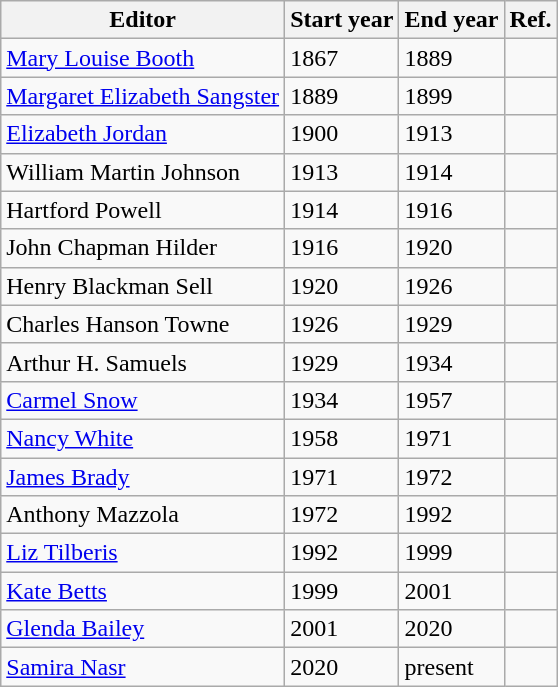<table class="wikitable">
<tr>
<th>Editor</th>
<th>Start year</th>
<th>End year</th>
<th>Ref.</th>
</tr>
<tr>
<td><a href='#'>Mary Louise Booth</a></td>
<td>1867</td>
<td>1889</td>
<td></td>
</tr>
<tr>
<td><a href='#'>Margaret Elizabeth Sangster</a></td>
<td>1889</td>
<td>1899</td>
<td></td>
</tr>
<tr>
<td><a href='#'>Elizabeth Jordan</a></td>
<td>1900</td>
<td>1913</td>
<td></td>
</tr>
<tr>
<td>William Martin Johnson</td>
<td>1913</td>
<td>1914</td>
<td></td>
</tr>
<tr>
<td>Hartford Powell</td>
<td>1914</td>
<td>1916</td>
<td></td>
</tr>
<tr>
<td>John Chapman Hilder</td>
<td>1916</td>
<td>1920</td>
<td></td>
</tr>
<tr>
<td>Henry Blackman Sell</td>
<td>1920</td>
<td>1926</td>
<td></td>
</tr>
<tr>
<td>Charles Hanson Towne</td>
<td>1926</td>
<td>1929</td>
<td></td>
</tr>
<tr>
<td>Arthur H. Samuels</td>
<td>1929</td>
<td>1934</td>
<td></td>
</tr>
<tr>
<td><a href='#'>Carmel Snow</a></td>
<td>1934</td>
<td>1957</td>
<td></td>
</tr>
<tr>
<td><a href='#'>Nancy White</a></td>
<td>1958</td>
<td>1971</td>
<td></td>
</tr>
<tr>
<td><a href='#'>James Brady</a></td>
<td>1971</td>
<td>1972</td>
<td></td>
</tr>
<tr>
<td>Anthony Mazzola</td>
<td>1972</td>
<td>1992</td>
<td></td>
</tr>
<tr>
<td><a href='#'>Liz Tilberis</a></td>
<td>1992</td>
<td>1999</td>
<td></td>
</tr>
<tr>
<td><a href='#'>Kate Betts</a></td>
<td>1999</td>
<td>2001</td>
<td></td>
</tr>
<tr>
<td><a href='#'>Glenda Bailey</a></td>
<td>2001</td>
<td>2020</td>
<td></td>
</tr>
<tr>
<td><a href='#'>Samira Nasr</a></td>
<td>2020</td>
<td>present</td>
<td></td>
</tr>
</table>
